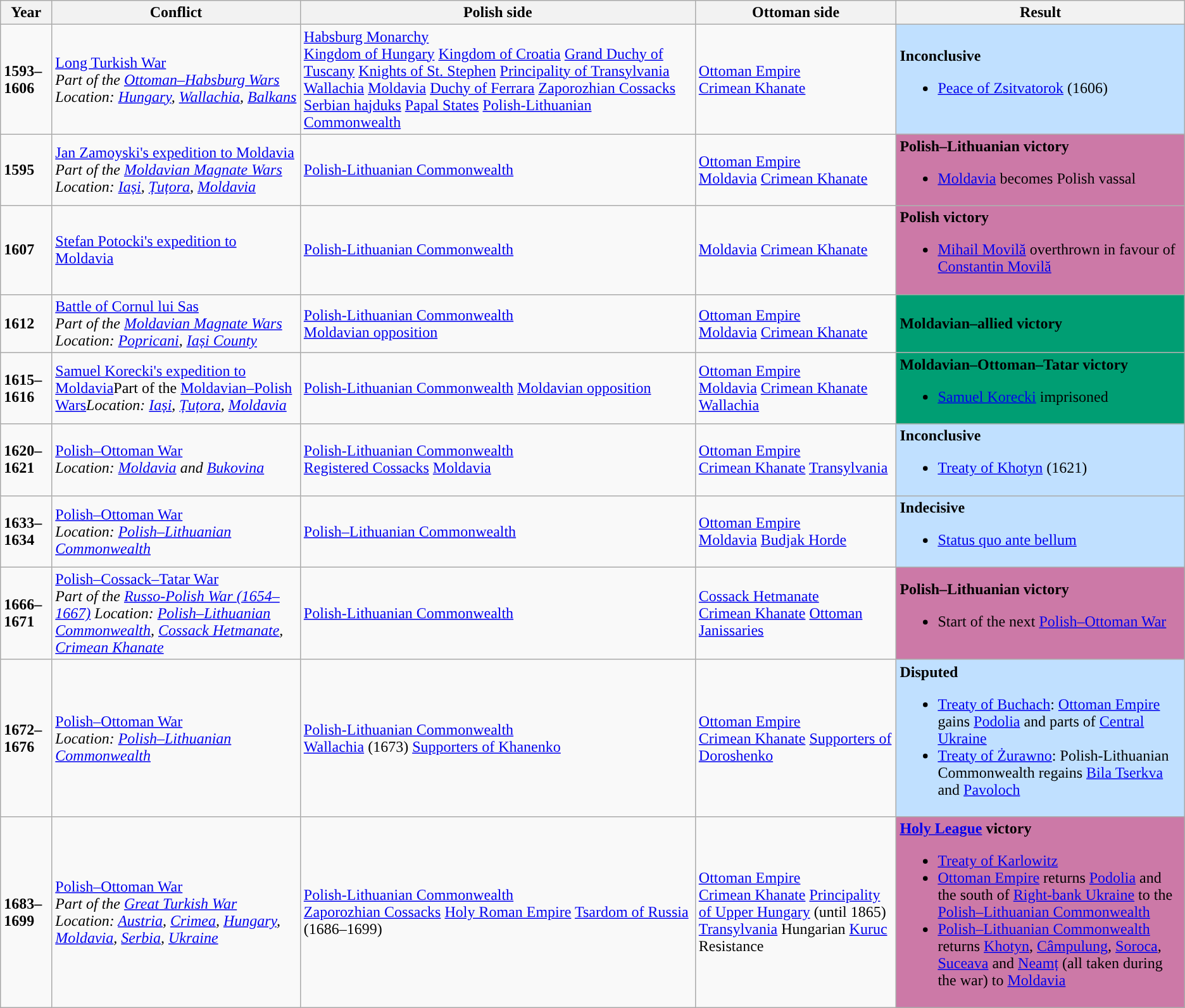<table class="wikitable">
<tr>
<th><strong>Year</strong></th>
<th><strong>Conflict</strong></th>
<th>Polish side</th>
<th>Ottoman side</th>
<th>Result</th>
</tr>
<tr>
<td><strong>1593–1606</strong></td>
<td><a href='#'>Long Turkish War</a><br><em>Part of the <a href='#'>Ottoman–Habsburg Wars</a></em>

<em>Location: <a href='#'>Hungary</a>, <a href='#'>Wallachia</a>, <a href='#'>Balkans</a></em></td>
<td> <a href='#'>Habsburg Monarchy</a><br> <a href='#'>Kingdom of Hungary</a>

 <a href='#'>Kingdom of Croatia</a>

 <a href='#'>Grand Duchy of Tuscany</a>

 <a href='#'>Knights of St. Stephen</a>

 <a href='#'>Principality of Transylvania</a>

 <a href='#'>Wallachia</a>

 <a href='#'>Moldavia</a>





 <a href='#'>Duchy of Ferrara</a>

 <a href='#'>Zaporozhian Cossacks</a>

 <a href='#'>Serbian hajduks</a>

 <a href='#'>Papal States</a>

 <a href='#'>Polish-Lithuanian Commonwealth</a></td>
<td> <a href='#'>Ottoman Empire</a><br> <a href='#'>Crimean Khanate</a></td>
<td style="background:#C0E0FF"><strong>Inconclusive</strong><br><ul><li><a href='#'>Peace of Zsitvatorok</a> (1606)</li></ul></td>
</tr>
<tr>
<td><strong>1595</strong></td>
<td><a href='#'>Jan Zamoyski's expedition to Moldavia</a><br><em>Part of the <a href='#'>Moldavian Magnate Wars</a></em>

<em>Location: <a href='#'>Iași</a>, <a href='#'>Țuțora</a>, <a href='#'>Moldavia</a></em></td>
<td> <a href='#'>Polish-Lithuanian Commonwealth</a></td>
<td> <a href='#'>Ottoman Empire</a><br> <a href='#'>Moldavia</a>

 <a href='#'>Crimean Khanate</a></td>
<td style="background:#CC79A7"><strong>Polish–Lithuanian victory</strong><br><ul><li><a href='#'>Moldavia</a> becomes Polish vassal</li></ul></td>
</tr>
<tr>
<td><strong>1607</strong></td>
<td><a href='#'>Stefan Potocki's expedition to Moldavia</a></td>
<td> <a href='#'>Polish-Lithuanian Commonwealth</a></td>
<td> <a href='#'>Moldavia</a> <a href='#'>Crimean Khanate</a></td>
<td style="background:#CC79A7"><strong>Polish victory</strong><br><ul><li><a href='#'>Mihail Movilă</a> overthrown in favour of <a href='#'>Constantin Movilă</a></li></ul></td>
</tr>
<tr>
<td><strong>1612</strong></td>
<td><a href='#'>Battle of Cornul lui Sas</a><br><em>Part of the <a href='#'>Moldavian Magnate Wars</a></em>

<em>Location: <a href='#'>Popricani</a>, <a href='#'>Iași County</a></em></td>
<td> <a href='#'>Polish-Lithuanian Commonwealth</a><br> <a href='#'>Moldavian opposition</a></td>
<td> <a href='#'>Ottoman Empire</a><br> <a href='#'>Moldavia</a>

 <a href='#'>Crimean Khanate</a></td>
<td style="background:#009E73"><strong>Moldavian–allied victory</strong></td>
</tr>
<tr>
<td><strong>1615–1616</strong></td>
<td><a href='#'>Samuel Korecki's expedition to Moldavia</a>Part of the <a href='#'>Moldavian–Polish Wars</a><em>Location: <a href='#'>Iași</a>, <a href='#'>Țuțora</a>, <a href='#'>Moldavia</a></em></td>
<td> <a href='#'>Polish-Lithuanian Commonwealth</a> <a href='#'>Moldavian opposition</a></td>
<td> <a href='#'>Ottoman Empire</a><br> <a href='#'>Moldavia</a>

 <a href='#'>Crimean Khanate</a> <a href='#'>Wallachia</a></td>
<td style="background:#009E73"><strong>Moldavian–Ottoman–Tatar victory</strong><br><ul><li><a href='#'>Samuel Korecki</a> imprisoned</li></ul></td>
</tr>
<tr>
<td><strong>1620–1621</strong></td>
<td><a href='#'>Polish–Ottoman War</a><br><em>Location: <a href='#'>Moldavia</a> and <a href='#'>Bukovina</a></em></td>
<td> <a href='#'>Polish-Lithuanian Commonwealth</a><br> <a href='#'>Registered Cossacks</a>

 <a href='#'>Moldavia</a></td>
<td> <a href='#'>Ottoman Empire</a><br> <a href='#'>Crimean Khanate</a>

 <a href='#'>Transylvania</a></td>
<td style="background:#C0E0FF"><strong>Inconclusive</strong><br><ul><li><a href='#'>Treaty of Khotyn</a> (1621)</li></ul></td>
</tr>
<tr>
<td><strong>1633–1634</strong></td>
<td><a href='#'>Polish–Ottoman War</a><br><em>Location: <a href='#'>Polish–Lithuanian Commonwealth</a></em></td>
<td> <a href='#'>Polish–Lithuanian Commonwealth</a></td>
<td> <a href='#'>Ottoman Empire</a><br> <a href='#'>Moldavia</a>

<a href='#'>Budjak Horde</a></td>
<td style="background:#C0E0FF"><strong>Indecisive</strong><br><ul><li><a href='#'>Status quo ante bellum</a></li></ul></td>
</tr>
<tr>
<td><strong>1666–1671</strong></td>
<td><a href='#'>Polish–Cossack–Tatar War</a><br><em>Part of the <a href='#'>Russo-Polish War (1654–1667)</a></em>

<em>Location: <a href='#'>Polish–Lithuanian Commonwealth</a>, <a href='#'>Cossack Hetmanate</a>, <a href='#'>Crimean Khanate</a></em></td>
<td> <a href='#'>Polish-Lithuanian Commonwealth</a></td>
<td><a href='#'>Cossack Hetmanate</a><br> <a href='#'>Crimean Khanate</a>
 <a href='#'>Ottoman Janissaries</a></td>
<td style="background:#CC79A7"><strong>Polish–Lithuanian victory</strong><br><ul><li>Start of the next <a href='#'>Polish–Ottoman War</a></li></ul></td>
</tr>
<tr>
<td><strong>1672–1676</strong></td>
<td><a href='#'>Polish–Ottoman War</a><br><em>Location: <a href='#'>Polish–Lithuanian Commonwealth</a></em></td>
<td> <a href='#'>Polish-Lithuanian Commonwealth</a><br> <a href='#'>Wallachia</a> (1673)

 <a href='#'>Supporters of Khanenko</a></td>
<td> <a href='#'>Ottoman Empire</a><br> <a href='#'>Crimean Khanate</a>

 <a href='#'>Supporters of Doroshenko</a></td>
<td style="background:#C0E0FF"><strong>Disputed</strong><br><ul><li><a href='#'>Treaty of Buchach</a>: <a href='#'>Ottoman Empire</a> gains <a href='#'>Podolia</a> and parts of <a href='#'>Central Ukraine</a></li><li><a href='#'>Treaty of Żurawno</a>: Polish-Lithuanian Commonwealth regains <a href='#'>Bila Tserkva</a> and <a href='#'>Pavoloch</a></li></ul></td>
</tr>
<tr>
<td><strong>1683–1699</strong></td>
<td><a href='#'>Polish–Ottoman War</a><br><em>Part of the <a href='#'>Great Turkish War</a></em>

<em>Location: <a href='#'>Austria</a>, <a href='#'>Crimea</a>, <a href='#'>Hungary</a>, <a href='#'>Moldavia</a>, <a href='#'>Serbia</a>, <a href='#'>Ukraine</a></em></td>
<td> <a href='#'>Polish-Lithuanian Commonwealth</a><br> <a href='#'>Zaporozhian Cossacks</a>

 <a href='#'>Holy Roman Empire</a>

 <a href='#'>Tsardom of Russia</a> (1686–1699)</td>
<td> <a href='#'>Ottoman Empire</a><br> <a href='#'>Crimean Khanate</a>

 <a href='#'>Principality of Upper Hungary</a> (until 1865)

 <a href='#'>Transylvania</a>

Hungarian <a href='#'>Kuruc</a> Resistance</td>
<td style="background:#CC79A7"><strong><a href='#'>Holy League</a></strong> <strong>victory</strong><br><ul><li><a href='#'>Treaty of Karlowitz</a></li><li><a href='#'>Ottoman Empire</a> returns <a href='#'>Podolia</a> and the south of <a href='#'>Right-bank Ukraine</a> to the <a href='#'>Polish–Lithuanian Commonwealth</a></li><li><a href='#'>Polish–Lithuanian Commonwealth</a> returns <a href='#'>Khotyn</a>, <a href='#'>Câmpulung</a>, <a href='#'>Soroca</a>, <a href='#'>Suceava</a> and <a href='#'>Neamț</a> (all taken during the war) to <a href='#'>Moldavia</a></li></ul></td>
</tr>
</table>
